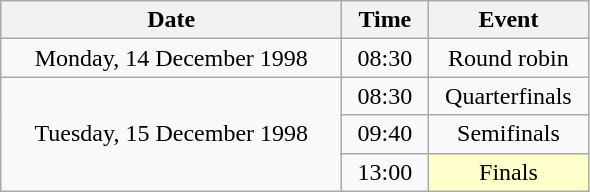<table class = "wikitable" style="text-align:center;">
<tr>
<th width=220>Date</th>
<th width=50>Time</th>
<th width=100>Event</th>
</tr>
<tr>
<td>Monday, 14 December 1998</td>
<td>08:30</td>
<td>Round robin</td>
</tr>
<tr>
<td rowspan=3>Tuesday, 15 December 1998</td>
<td>08:30</td>
<td>Quarterfinals</td>
</tr>
<tr>
<td>09:40</td>
<td>Semifinals</td>
</tr>
<tr>
<td>13:00</td>
<td bgcolor=ffffcc>Finals</td>
</tr>
</table>
